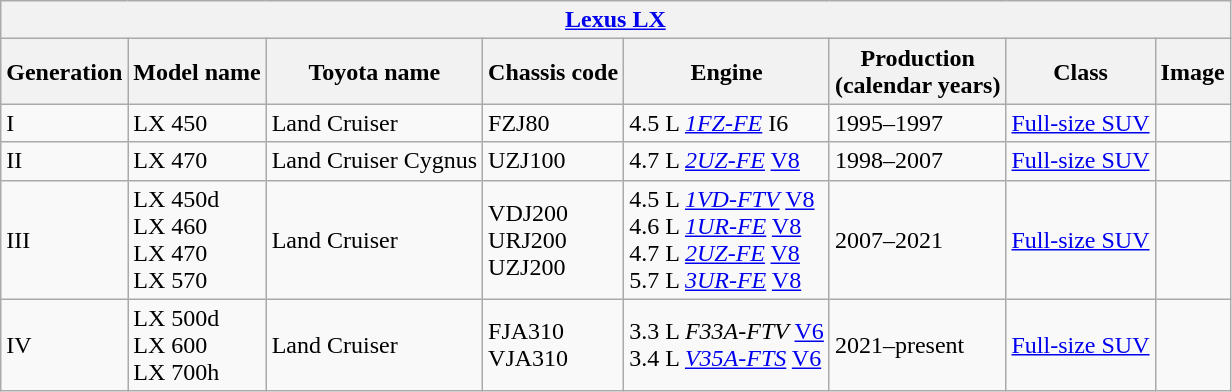<table class="wikitable collapsible" style="font-size:97% style="width:90%; text-align:center">
<tr>
<th colspan=8 align=left><a href='#'>Lexus LX</a></th>
</tr>
<tr>
<th>Generation</th>
<th>Model name</th>
<th>Toyota name</th>
<th>Chassis code</th>
<th>Engine</th>
<th>Production<br>(calendar years)</th>
<th>Class</th>
<th>Image</th>
</tr>
<tr>
<td>I</td>
<td>LX 450</td>
<td>Land Cruiser</td>
<td>FZJ80</td>
<td>4.5 L <em><a href='#'>1FZ-FE</a></em> I6</td>
<td>1995–1997</td>
<td><a href='#'>Full-size SUV</a></td>
<td></td>
</tr>
<tr>
<td>II</td>
<td>LX 470</td>
<td>Land Cruiser Cygnus</td>
<td>UZJ100</td>
<td>4.7 L <em><a href='#'>2UZ-FE</a></em> <a href='#'>V8</a></td>
<td>1998–2007</td>
<td><a href='#'>Full-size SUV</a></td>
<td></td>
</tr>
<tr>
<td>III</td>
<td>LX 450d<br>LX 460<br>LX 470<br>LX 570</td>
<td>Land Cruiser</td>
<td>VDJ200<br>URJ200<br>UZJ200</td>
<td>4.5 L <em><a href='#'>1VD-FTV</a></em> <a href='#'>V8</a><br>4.6 L <em><a href='#'>1UR-FE</a></em> <a href='#'>V8</a><br>4.7 L <em><a href='#'>2UZ-FE</a></em> <a href='#'>V8</a><br>5.7 L <em><a href='#'>3UR-FE</a></em> <a href='#'>V8</a></td>
<td>2007–2021</td>
<td><a href='#'>Full-size SUV</a></td>
<td></td>
</tr>
<tr>
<td>IV</td>
<td>LX 500d<br>LX 600<br>LX 700h</td>
<td>Land Cruiser</td>
<td>FJA310<br>VJA310</td>
<td>3.3 L <em>F33A-FTV</em> <a href='#'>V6</a><br>3.4 L <em><a href='#'>V35A-FTS</a></em> <a href='#'>V6</a></td>
<td>2021–present</td>
<td><a href='#'>Full-size SUV</a></td>
<td></td>
</tr>
</table>
